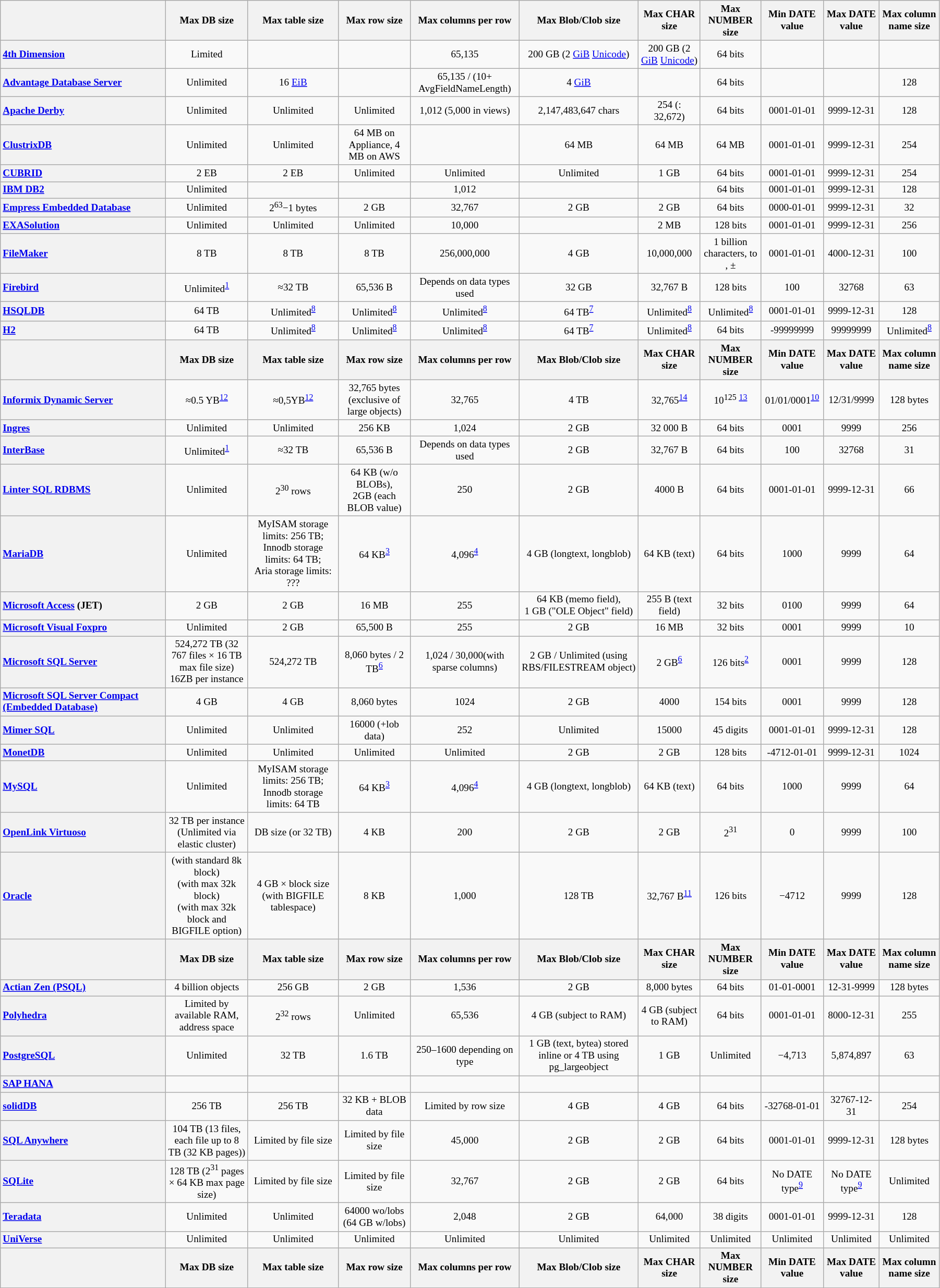<table style="text-align: center; width: 95%; font-size:80%" class="wikitable sortable">
<tr>
<th style="width:12em"></th>
<th>Max DB size</th>
<th>Max table size</th>
<th>Max row size</th>
<th>Max columns per row</th>
<th>Max Blob/Clob size</th>
<th>Max CHAR size</th>
<th>Max NUMBER size</th>
<th>Min DATE value</th>
<th>Max DATE value</th>
<th>Max column name size</th>
</tr>
<tr>
<th style="text-align:left"><a href='#'>4th Dimension</a></th>
<td>Limited</td>
<td></td>
<td></td>
<td>65,135</td>
<td>200 GB (2 <a href='#'>GiB</a> <a href='#'>Unicode</a>)</td>
<td>200 GB (2 <a href='#'>GiB</a> <a href='#'>Unicode</a>)</td>
<td>64 bits</td>
<td></td>
<td></td>
<td></td>
</tr>
<tr>
<th style="text-align:left"><a href='#'>Advantage Database Server</a></th>
<td>Unlimited</td>
<td>16 <a href='#'>EiB</a></td>
<td></td>
<td>65,135 / (10+ AvgFieldNameLength)</td>
<td>4 <a href='#'>GiB</a></td>
<td></td>
<td>64 bits</td>
<td></td>
<td></td>
<td>128</td>
</tr>
<tr>
<th style="text-align:left"><a href='#'>Apache Derby</a></th>
<td>Unlimited</td>
<td>Unlimited</td>
<td>Unlimited</td>
<td>1,012 (5,000 in views)</td>
<td>2,147,483,647 chars</td>
<td>254 (: 32,672)</td>
<td>64 bits</td>
<td>0001-01-01</td>
<td>9999-12-31</td>
<td>128</td>
</tr>
<tr>
<th style="text-align:left"><a href='#'>ClustrixDB</a></th>
<td>Unlimited</td>
<td>Unlimited</td>
<td>64 MB on Appliance, 4 MB on AWS</td>
<td></td>
<td>64 MB</td>
<td>64 MB</td>
<td>64 MB</td>
<td>0001-01-01</td>
<td>9999-12-31</td>
<td>254</td>
</tr>
<tr>
<th style="text-align:left"><a href='#'>CUBRID</a></th>
<td>2 EB</td>
<td>2 EB</td>
<td>Unlimited</td>
<td>Unlimited</td>
<td>Unlimited</td>
<td>1 GB</td>
<td>64 bits</td>
<td>0001-01-01</td>
<td>9999-12-31</td>
<td>254</td>
</tr>
<tr>
<th style="text-align:left"><a href='#'>IBM DB2</a></th>
<td>Unlimited</td>
<td></td>
<td></td>
<td>1,012</td>
<td></td>
<td></td>
<td>64 bits</td>
<td>0001-01-01</td>
<td>9999-12-31</td>
<td>128</td>
</tr>
<tr>
<th style="text-align:left"><a href='#'>Empress Embedded Database</a></th>
<td>Unlimited</td>
<td>2<sup>63</sup>−1 bytes</td>
<td>2 GB</td>
<td>32,767</td>
<td>2 GB</td>
<td>2 GB</td>
<td>64 bits</td>
<td>0000-01-01</td>
<td>9999-12-31</td>
<td>32</td>
</tr>
<tr>
<th style="text-align:left"><a href='#'>EXASolution</a></th>
<td>Unlimited</td>
<td>Unlimited</td>
<td>Unlimited</td>
<td>10,000</td>
<td></td>
<td>2 MB</td>
<td>128 bits</td>
<td>0001-01-01</td>
<td>9999-12-31</td>
<td>256</td>
</tr>
<tr>
<th style="text-align:left"><a href='#'>FileMaker</a></th>
<td>8 TB</td>
<td>8 TB</td>
<td>8 TB</td>
<td>256,000,000</td>
<td>4 GB</td>
<td>10,000,000</td>
<td>1 billion characters,  to , ±</td>
<td>0001-01-01</td>
<td>4000-12-31</td>
<td>100</td>
</tr>
<tr>
<th style="text-align:left"><a href='#'>Firebird</a></th>
<td>Unlimited<sup><a href='#'>1</a></sup></td>
<td>≈32 TB</td>
<td>65,536 B</td>
<td>Depends on data types used</td>
<td>32 GB</td>
<td>32,767 B</td>
<td>128 bits</td>
<td>100</td>
<td>32768</td>
<td>63</td>
</tr>
<tr>
<th style="text-align:left"><a href='#'>HSQLDB</a></th>
<td>64 TB</td>
<td>Unlimited<sup><a href='#'>8</a></sup></td>
<td>Unlimited<sup><a href='#'>8</a></sup></td>
<td>Unlimited<sup><a href='#'>8</a></sup></td>
<td>64 TB<sup><a href='#'>7</a></sup></td>
<td>Unlimited<sup><a href='#'>8</a></sup></td>
<td>Unlimited<sup><a href='#'>8</a></sup></td>
<td>0001-01-01</td>
<td>9999-12-31</td>
<td>128</td>
</tr>
<tr>
<th style="text-align:left"><a href='#'>H2</a></th>
<td>64 TB</td>
<td>Unlimited<sup><a href='#'>8</a></sup></td>
<td>Unlimited<sup><a href='#'>8</a></sup></td>
<td>Unlimited<sup><a href='#'>8</a></sup></td>
<td>64 TB<sup><a href='#'>7</a></sup></td>
<td>Unlimited<sup><a href='#'>8</a></sup></td>
<td>64 bits</td>
<td>-99999999</td>
<td>99999999</td>
<td>Unlimited<sup><a href='#'>8</a></sup></td>
</tr>
<tr>
<th style="width:16em"></th>
<th>Max DB size</th>
<th>Max table size</th>
<th>Max row size</th>
<th>Max columns per row</th>
<th>Max Blob/Clob size</th>
<th>Max CHAR size</th>
<th>Max NUMBER size</th>
<th>Min DATE value</th>
<th>Max DATE value</th>
<th>Max column name size</th>
</tr>
<tr>
<th style="text-align:left"><a href='#'>Informix Dynamic Server</a></th>
<td>≈0.5 YB<sup><a href='#'>12</a></sup></td>
<td>≈0,5YB<sup><a href='#'>12</a></sup></td>
<td>32,765 bytes (exclusive of large objects)</td>
<td>32,765</td>
<td>4 TB</td>
<td>32,765<sup><a href='#'>14</a></sup></td>
<td>10<sup>125</sup> <sup><a href='#'>13</a></sup></td>
<td>01/01/0001<sup><a href='#'>10</a></sup></td>
<td>12/31/9999</td>
<td>128 bytes</td>
</tr>
<tr>
<th style="text-align:left"><a href='#'>Ingres</a></th>
<td>Unlimited</td>
<td>Unlimited</td>
<td>256 KB</td>
<td>1,024</td>
<td>2 GB</td>
<td>32 000 B</td>
<td>64 bits</td>
<td>0001</td>
<td>9999</td>
<td>256</td>
</tr>
<tr>
<th style="text-align:left"><a href='#'>InterBase</a></th>
<td>Unlimited<sup><a href='#'>1</a></sup></td>
<td>≈32 TB</td>
<td>65,536 B</td>
<td>Depends on data types used</td>
<td>2 GB</td>
<td>32,767 B</td>
<td>64 bits</td>
<td>100</td>
<td>32768</td>
<td>31</td>
</tr>
<tr>
<th style="text-align:left"><a href='#'>Linter SQL RDBMS</a></th>
<td>Unlimited</td>
<td>2<sup>30</sup> rows</td>
<td>64 KB (w/o BLOBs),<br>2GB (each BLOB value)</td>
<td>250</td>
<td>2 GB</td>
<td>4000 B</td>
<td>64 bits</td>
<td>0001-01-01</td>
<td>9999-12-31</td>
<td>66</td>
</tr>
<tr>
<th style="text-align:left"><a href='#'>MariaDB</a></th>
<td>Unlimited</td>
<td>MyISAM storage limits: 256 TB;<br>Innodb storage limits: 64 TB;<br>Aria storage limits: ???</td>
<td>64 KB<sup><a href='#'>3</a></sup></td>
<td>4,096<sup><a href='#'>4</a></sup></td>
<td>4 GB (longtext, longblob)</td>
<td>64 KB (text)</td>
<td>64 bits</td>
<td>1000</td>
<td>9999</td>
<td>64</td>
</tr>
<tr>
<th style="text-align:left"><a href='#'>Microsoft Access</a> (JET)</th>
<td>2 GB</td>
<td>2 GB</td>
<td>16 MB</td>
<td>255</td>
<td>64 KB (memo field),<br>1 GB ("OLE Object" field)</td>
<td>255 B (text field)</td>
<td>32 bits</td>
<td>0100</td>
<td>9999</td>
<td>64</td>
</tr>
<tr>
<th style="text-align:left"><a href='#'>Microsoft Visual Foxpro</a></th>
<td>Unlimited</td>
<td>2 GB</td>
<td>65,500 B</td>
<td>255</td>
<td>2 GB</td>
<td>16 MB</td>
<td>32 bits</td>
<td>0001</td>
<td>9999</td>
<td>10</td>
</tr>
<tr>
<th style="text-align:left"><a href='#'>Microsoft SQL Server</a></th>
<td>524,272 TB (32 767 files × 16 TB max file size)<br>16ZB per instance</td>
<td>524,272 TB</td>
<td>8,060 bytes / 2 TB<sup><a href='#'>6</a></sup></td>
<td>1,024 / 30,000(with sparse columns)</td>
<td>2 GB / Unlimited (using RBS/FILESTREAM object)</td>
<td>2 GB<sup><a href='#'>6</a></sup></td>
<td>126 bits<sup><a href='#'>2</a></sup></td>
<td>0001</td>
<td>9999</td>
<td>128</td>
</tr>
<tr>
<th style="text-align:left"><a href='#'>Microsoft SQL Server Compact (Embedded Database)</a></th>
<td>4 GB</td>
<td>4 GB</td>
<td>8,060 bytes</td>
<td>1024</td>
<td>2 GB</td>
<td>4000</td>
<td>154 bits</td>
<td>0001</td>
<td>9999</td>
<td>128</td>
</tr>
<tr>
<th style="text-align:left"><a href='#'>Mimer SQL</a></th>
<td>Unlimited</td>
<td>Unlimited</td>
<td>16000 (+lob data)</td>
<td>252</td>
<td>Unlimited</td>
<td>15000</td>
<td>45 digits</td>
<td>0001-01-01</td>
<td>9999-12-31</td>
<td>128</td>
</tr>
<tr>
<th style="text-align:left"><a href='#'>MonetDB</a></th>
<td>Unlimited</td>
<td>Unlimited</td>
<td>Unlimited</td>
<td>Unlimited</td>
<td>2 GB</td>
<td>2 GB</td>
<td>128 bits</td>
<td>-4712-01-01</td>
<td>9999-12-31</td>
<td>1024</td>
</tr>
<tr>
<th style="text-align:left"><a href='#'>MySQL</a></th>
<td>Unlimited</td>
<td>MyISAM storage limits: 256 TB; Innodb storage limits: 64 TB</td>
<td>64 KB<sup><a href='#'>3</a></sup></td>
<td>4,096<sup><a href='#'>4</a></sup></td>
<td>4 GB (longtext, longblob)</td>
<td>64 KB (text)</td>
<td>64 bits</td>
<td>1000</td>
<td>9999</td>
<td>64</td>
</tr>
<tr>
<th style="text-align:left"><a href='#'>OpenLink Virtuoso</a></th>
<td>32 TB per instance<br>(Unlimited via elastic cluster)</td>
<td>DB size (or 32 TB)</td>
<td>4 KB</td>
<td>200</td>
<td>2 GB</td>
<td>2 GB</td>
<td>2<sup>31</sup></td>
<td>0</td>
<td>9999</td>
<td>100</td>
</tr>
<tr>
<th style="text-align:left"><a href='#'>Oracle</a></th>
<td> (with standard 8k block)<br> (with max 32k block)<br> (with max 32k block and BIGFILE option)</td>
<td>4 GB × block size<br>(with BIGFILE tablespace)</td>
<td>8 KB</td>
<td>1,000</td>
<td>128 TB</td>
<td>32,767 B<sup><a href='#'>11</a></sup></td>
<td>126 bits</td>
<td>−4712</td>
<td>9999</td>
<td>128</td>
</tr>
<tr>
<th style="width:16em"></th>
<th>Max DB size</th>
<th>Max table size</th>
<th>Max row size</th>
<th>Max columns per row</th>
<th>Max Blob/Clob size</th>
<th>Max CHAR size</th>
<th>Max NUMBER size</th>
<th>Min DATE value</th>
<th>Max DATE value</th>
<th>Max column name size</th>
</tr>
<tr>
<th style="text-align:left"><a href='#'>Actian Zen (PSQL)</a></th>
<td>4 billion objects</td>
<td>256 GB</td>
<td>2 GB</td>
<td>1,536</td>
<td>2 GB</td>
<td>8,000 bytes</td>
<td>64 bits</td>
<td>01-01-0001</td>
<td>12-31-9999</td>
<td>128 bytes</td>
</tr>
<tr>
<th style="text-align:left"><a href='#'>Polyhedra</a></th>
<td>Limited by available RAM, address space</td>
<td>2<sup>32</sup> rows</td>
<td>Unlimited</td>
<td>65,536</td>
<td>4 GB (subject to RAM)</td>
<td>4 GB (subject to RAM)</td>
<td>64 bits</td>
<td>0001-01-01</td>
<td>8000-12-31</td>
<td>255</td>
</tr>
<tr>
<th style="text-align:left"><a href='#'>PostgreSQL</a></th>
<td>Unlimited</td>
<td>32 TB</td>
<td>1.6 TB</td>
<td>250–1600 depending on type</td>
<td>1 GB (text, bytea) stored inline or 4 TB using pg_largeobject<br></td>
<td>1 GB</td>
<td>Unlimited</td>
<td>−4,713<br></td>
<td>5,874,897</td>
<td>63</td>
</tr>
<tr>
<th style="text-align:left"><a href='#'>SAP HANA</a></th>
<td></td>
<td></td>
<td></td>
<td></td>
<td></td>
<td></td>
<td></td>
<td></td>
<td></td>
<td></td>
</tr>
<tr>
<th style="text-align:left"><a href='#'>solidDB</a></th>
<td>256 TB</td>
<td>256 TB</td>
<td>32 KB + BLOB data</td>
<td>Limited by row size</td>
<td>4 GB</td>
<td>4 GB</td>
<td>64 bits</td>
<td>-32768-01-01</td>
<td>32767-12-31</td>
<td>254</td>
</tr>
<tr>
<th style="text-align:left"><a href='#'>SQL Anywhere</a></th>
<td>104 TB (13 files, each file up to 8 TB (32 KB pages))</td>
<td>Limited by file size</td>
<td>Limited by file size</td>
<td>45,000</td>
<td>2 GB</td>
<td>2 GB</td>
<td>64 bits</td>
<td>0001-01-01</td>
<td>9999-12-31</td>
<td>128 bytes</td>
</tr>
<tr>
<th style="text-align:left"><a href='#'>SQLite</a></th>
<td>128 TB (2<sup>31</sup> pages × 64 KB max page size)</td>
<td>Limited by file size</td>
<td>Limited by file size</td>
<td>32,767</td>
<td>2 GB</td>
<td>2 GB</td>
<td>64 bits</td>
<td>No DATE type<sup><a href='#'>9</a></sup></td>
<td>No DATE type<sup><a href='#'>9</a></sup></td>
<td>Unlimited</td>
</tr>
<tr>
<th style="text-align:left"><a href='#'>Teradata</a></th>
<td>Unlimited</td>
<td>Unlimited</td>
<td>64000 wo/lobs<br>(64 GB w/lobs)</td>
<td>2,048</td>
<td>2 GB</td>
<td>64,000</td>
<td>38 digits</td>
<td>0001-01-01</td>
<td>9999-12-31</td>
<td>128</td>
</tr>
<tr>
<th style="text-align:left"><a href='#'>UniVerse</a></th>
<td>Unlimited</td>
<td>Unlimited</td>
<td>Unlimited</td>
<td>Unlimited</td>
<td>Unlimited</td>
<td>Unlimited</td>
<td>Unlimited</td>
<td>Unlimited</td>
<td>Unlimited</td>
<td>Unlimited</td>
</tr>
<tr>
<th></th>
<th>Max DB size</th>
<th>Max table size</th>
<th>Max row size</th>
<th>Max columns per row</th>
<th>Max Blob/Clob size</th>
<th>Max CHAR size</th>
<th>Max NUMBER size</th>
<th>Min DATE value</th>
<th>Max DATE value</th>
<th>Max column name size</th>
</tr>
</table>
